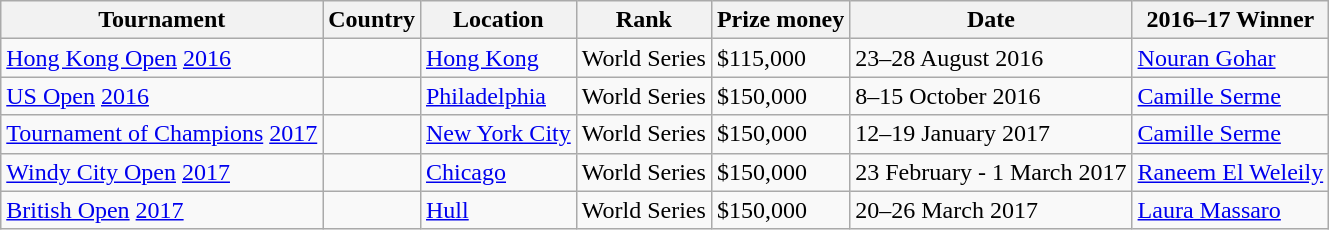<table class=wikitable>
<tr>
<th>Tournament</th>
<th>Country</th>
<th>Location</th>
<th>Rank</th>
<th>Prize money</th>
<th>Date</th>
<th>2016–17 Winner</th>
</tr>
<tr>
<td><a href='#'>Hong Kong Open</a> <a href='#'>2016</a></td>
<td></td>
<td><a href='#'>Hong Kong</a></td>
<td>World Series</td>
<td>$115,000</td>
<td>23–28 August 2016</td>
<td> <a href='#'>Nouran Gohar</a></td>
</tr>
<tr>
<td><a href='#'>US Open</a> <a href='#'>2016</a></td>
<td></td>
<td><a href='#'>Philadelphia</a></td>
<td>World Series</td>
<td>$150,000</td>
<td>8–15 October 2016</td>
<td> <a href='#'>Camille Serme</a></td>
</tr>
<tr>
<td><a href='#'>Tournament of Champions</a> <a href='#'>2017</a></td>
<td></td>
<td><a href='#'>New York City</a></td>
<td>World Series</td>
<td>$150,000</td>
<td>12–19 January 2017</td>
<td> <a href='#'>Camille Serme</a></td>
</tr>
<tr>
<td><a href='#'>Windy City Open</a> <a href='#'>2017</a></td>
<td></td>
<td><a href='#'>Chicago</a></td>
<td>World Series</td>
<td>$150,000</td>
<td>23 February - 1 March 2017</td>
<td> <a href='#'>Raneem El Weleily</a></td>
</tr>
<tr>
<td><a href='#'>British Open</a> <a href='#'>2017</a></td>
<td></td>
<td><a href='#'>Hull</a></td>
<td>World Series</td>
<td>$150,000</td>
<td>20–26 March 2017</td>
<td> <a href='#'>Laura Massaro</a></td>
</tr>
</table>
